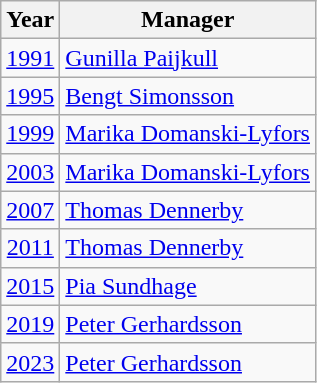<table class="wikitable">
<tr>
<th>Year</th>
<th>Manager</th>
</tr>
<tr>
<td align=center><a href='#'>1991</a></td>
<td> <a href='#'>Gunilla Paijkull</a></td>
</tr>
<tr>
<td align=center><a href='#'>1995</a></td>
<td> <a href='#'>Bengt Simonsson</a></td>
</tr>
<tr>
<td align=center><a href='#'>1999</a></td>
<td> <a href='#'>Marika Domanski-Lyfors</a></td>
</tr>
<tr>
<td align=center><a href='#'>2003</a></td>
<td> <a href='#'>Marika Domanski-Lyfors</a></td>
</tr>
<tr>
<td align=center><a href='#'>2007</a></td>
<td> <a href='#'>Thomas Dennerby</a></td>
</tr>
<tr>
<td align=center><a href='#'>2011</a></td>
<td> <a href='#'>Thomas Dennerby</a></td>
</tr>
<tr>
<td align=center><a href='#'>2015</a></td>
<td> <a href='#'>Pia Sundhage</a></td>
</tr>
<tr>
<td align=center><a href='#'>2019</a></td>
<td> <a href='#'>Peter Gerhardsson</a></td>
</tr>
<tr>
<td align=center><a href='#'>2023</a></td>
<td> <a href='#'>Peter Gerhardsson</a></td>
</tr>
</table>
